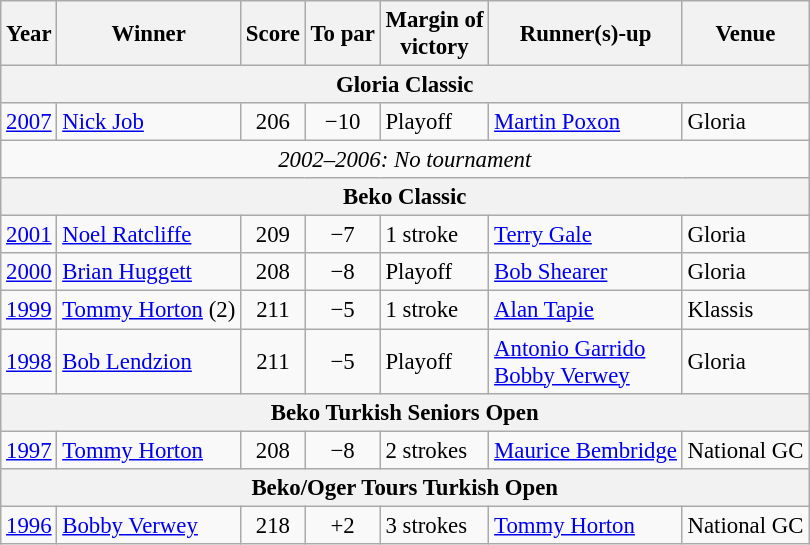<table class="wikitable" style="font-size:95%">
<tr>
<th>Year</th>
<th>Winner</th>
<th>Score</th>
<th>To par</th>
<th>Margin of<br>victory</th>
<th>Runner(s)-up</th>
<th>Venue</th>
</tr>
<tr>
<th colspan=8>Gloria Classic</th>
</tr>
<tr>
<td><a href='#'>2007</a></td>
<td> <a href='#'>Nick Job</a></td>
<td align=center>206</td>
<td align=center>−10</td>
<td>Playoff</td>
<td> <a href='#'>Martin Poxon</a></td>
<td>Gloria</td>
</tr>
<tr>
<td colspan=8 align=center><em>2002–2006: No tournament</em></td>
</tr>
<tr>
<th colspan=8>Beko Classic</th>
</tr>
<tr>
<td><a href='#'>2001</a></td>
<td> <a href='#'>Noel Ratcliffe</a></td>
<td align=center>209</td>
<td align=center>−7</td>
<td>1 stroke</td>
<td> <a href='#'>Terry Gale</a></td>
<td>Gloria</td>
</tr>
<tr>
<td><a href='#'>2000</a></td>
<td> <a href='#'>Brian Huggett</a></td>
<td align=center>208</td>
<td align=center>−8</td>
<td>Playoff</td>
<td> <a href='#'>Bob Shearer</a></td>
<td>Gloria</td>
</tr>
<tr>
<td><a href='#'>1999</a></td>
<td> <a href='#'>Tommy Horton</a> (2)</td>
<td align=center>211</td>
<td align=center>−5</td>
<td>1 stroke</td>
<td> <a href='#'>Alan Tapie</a></td>
<td>Klassis</td>
</tr>
<tr>
<td><a href='#'>1998</a></td>
<td> <a href='#'>Bob Lendzion</a></td>
<td align=center>211</td>
<td align=center>−5</td>
<td>Playoff</td>
<td> <a href='#'>Antonio Garrido</a><br> <a href='#'>Bobby Verwey</a></td>
<td>Gloria</td>
</tr>
<tr>
<th colspan=8>Beko Turkish Seniors Open</th>
</tr>
<tr>
<td><a href='#'>1997</a></td>
<td> <a href='#'>Tommy Horton</a></td>
<td align=center>208</td>
<td align=center>−8</td>
<td>2 strokes</td>
<td> <a href='#'>Maurice Bembridge</a></td>
<td>National GC</td>
</tr>
<tr>
<th colspan=8>Beko/Oger Tours Turkish Open</th>
</tr>
<tr>
<td><a href='#'>1996</a></td>
<td> <a href='#'>Bobby Verwey</a></td>
<td align=center>218</td>
<td align=center>+2</td>
<td>3 strokes</td>
<td> <a href='#'>Tommy Horton</a></td>
<td>National GC</td>
</tr>
</table>
